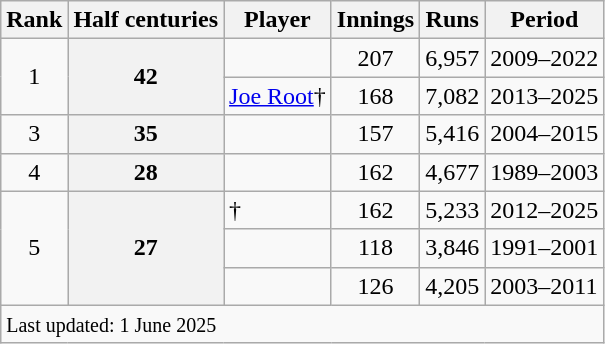<table class="wikitable plainrowheaders sortable">
<tr>
<th scope=col>Rank</th>
<th scope=col>Half centuries</th>
<th scope=col>Player</th>
<th scope=col>Innings</th>
<th scope=col>Runs</th>
<th scope=col>Period</th>
</tr>
<tr>
<td align=center rowspan=2>1</td>
<th rowspan="2" scope="row" style="text-align:center;">42</th>
<td></td>
<td align=center>207</td>
<td align=center>6,957</td>
<td>2009–2022</td>
</tr>
<tr>
<td><a href='#'>Joe Root</a>†</td>
<td align=center>168</td>
<td align=center>7,082</td>
<td>2013–2025</td>
</tr>
<tr>
<td align=center>3</td>
<th scope=row style="text-align:center;">35</th>
<td></td>
<td align=center>157</td>
<td align=center>5,416</td>
<td>2004–2015</td>
</tr>
<tr>
<td align=center>4</td>
<th scope=row style=text-align:center;>28</th>
<td></td>
<td align=center>162</td>
<td align=center>4,677</td>
<td>1989–2003</td>
</tr>
<tr>
<td align=center rowspan=3>5</td>
<th scope=row style=text-align:center; rowspan=3>27</th>
<td>†</td>
<td align=center>162</td>
<td align=center>5,233</td>
<td>2012–2025</td>
</tr>
<tr>
<td></td>
<td align=center>118</td>
<td align=center>3,846</td>
<td>1991–2001</td>
</tr>
<tr>
<td></td>
<td align=center>126</td>
<td align=center>4,205</td>
<td>2003–2011</td>
</tr>
<tr class=sortbottom>
<td colspan=6><small>Last updated: 1 June 2025</small></td>
</tr>
</table>
